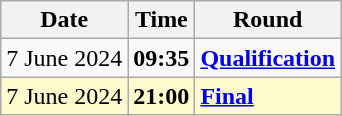<table class="wikitable">
<tr>
<th>Date</th>
<th>Time</th>
<th>Round</th>
</tr>
<tr>
<td>7 June 2024</td>
<td><strong>09:35</strong></td>
<td><strong><a href='#'>Qualification</a></strong></td>
</tr>
<tr style=background:lemonchiffon>
<td>7 June 2024</td>
<td><strong>21:00</strong></td>
<td><strong><a href='#'>Final</a></strong></td>
</tr>
</table>
